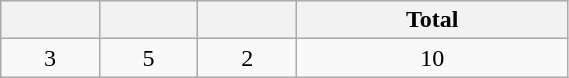<table class="wikitable" style="width:30%;">
<tr>
<th></th>
<th></th>
<th></th>
<th>Total</th>
</tr>
<tr align=center>
<td>3</td>
<td>5</td>
<td>2</td>
<td>10</td>
</tr>
</table>
